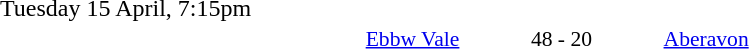<table style="width:70%;" cellspacing="1">
<tr>
<th width=35%></th>
<th width=15%></th>
<th></th>
</tr>
<tr>
<td>Tuesday 15 April, 7:15pm</td>
</tr>
<tr style=font-size:90%>
<td align=right><a href='#'>Ebbw Vale</a></td>
<td align=center>48 - 20</td>
<td><a href='#'>Aberavon</a></td>
</tr>
</table>
